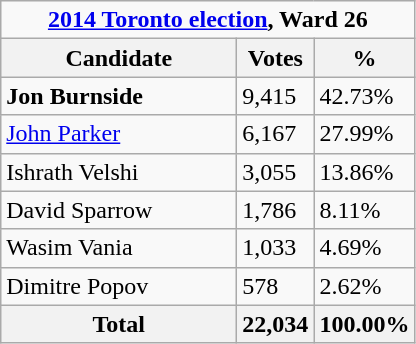<table class="wikitable">
<tr>
<td colspan="3" align="center"><strong><a href='#'>2014 Toronto election</a>, Ward 26</strong></td>
</tr>
<tr>
<th bgcolor="#DDDDFF" width="150px">Candidate</th>
<th bgcolor="#DDDDFF">Votes</th>
<th bgcolor="#DDDDFF">%</th>
</tr>
<tr>
<td><strong>Jon Burnside</strong></td>
<td>9,415</td>
<td>42.73%</td>
</tr>
<tr>
<td><a href='#'>John Parker</a></td>
<td>6,167</td>
<td>27.99%</td>
</tr>
<tr>
<td>Ishrath Velshi</td>
<td>3,055</td>
<td>13.86%</td>
</tr>
<tr>
<td>David Sparrow</td>
<td>1,786</td>
<td>8.11%</td>
</tr>
<tr>
<td>Wasim Vania</td>
<td>1,033</td>
<td>4.69%</td>
</tr>
<tr>
<td>Dimitre Popov</td>
<td>578</td>
<td>2.62%</td>
</tr>
<tr>
<th>Total</th>
<th>22,034</th>
<th>100.00%</th>
</tr>
</table>
